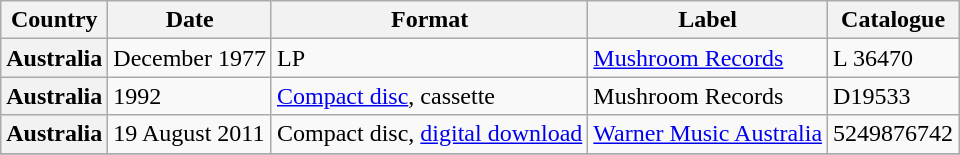<table class="wikitable plainrowheaders">
<tr>
<th scope="col">Country</th>
<th scope="col">Date</th>
<th scope="col">Format</th>
<th scope="col">Label</th>
<th scope="col">Catalogue</th>
</tr>
<tr>
<th scope="row">Australia</th>
<td>December 1977</td>
<td>LP</td>
<td><a href='#'>Mushroom Records</a></td>
<td>L 36470</td>
</tr>
<tr>
<th scope="row">Australia</th>
<td>1992</td>
<td><a href='#'>Compact disc</a>, cassette</td>
<td>Mushroom Records</td>
<td>D19533</td>
</tr>
<tr>
<th scope="row">Australia</th>
<td>19 August 2011 </td>
<td>Compact disc, <a href='#'>digital download</a></td>
<td><a href='#'>Warner Music Australia</a></td>
<td>5249876742</td>
</tr>
<tr>
</tr>
</table>
